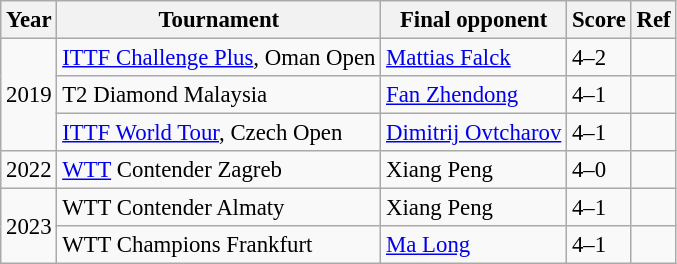<table class="wikitable" style="font-size: 95%;">
<tr>
<th>Year</th>
<th>Tournament</th>
<th>Final opponent</th>
<th>Score</th>
<th>Ref</th>
</tr>
<tr>
<td rowspan="3">2019</td>
<td><a href='#'>ITTF Challenge Plus</a>, Oman Open</td>
<td> <a href='#'>Mattias Falck</a></td>
<td>4–2</td>
<td></td>
</tr>
<tr>
<td>T2 Diamond Malaysia</td>
<td> <a href='#'>Fan Zhendong</a></td>
<td>4–1</td>
<td></td>
</tr>
<tr>
<td><a href='#'>ITTF World Tour</a>, Czech Open</td>
<td> <a href='#'>Dimitrij Ovtcharov</a></td>
<td>4–1</td>
<td></td>
</tr>
<tr>
<td>2022</td>
<td><a href='#'>WTT</a> Contender Zagreb</td>
<td> Xiang Peng</td>
<td>4–0</td>
<td></td>
</tr>
<tr>
<td rowspan="2">2023</td>
<td>WTT Contender Almaty</td>
<td> Xiang Peng</td>
<td>4–1</td>
<td></td>
</tr>
<tr>
<td>WTT Champions Frankfurt</td>
<td> <a href='#'>Ma Long</a></td>
<td>4–1</td>
<td></td>
</tr>
</table>
